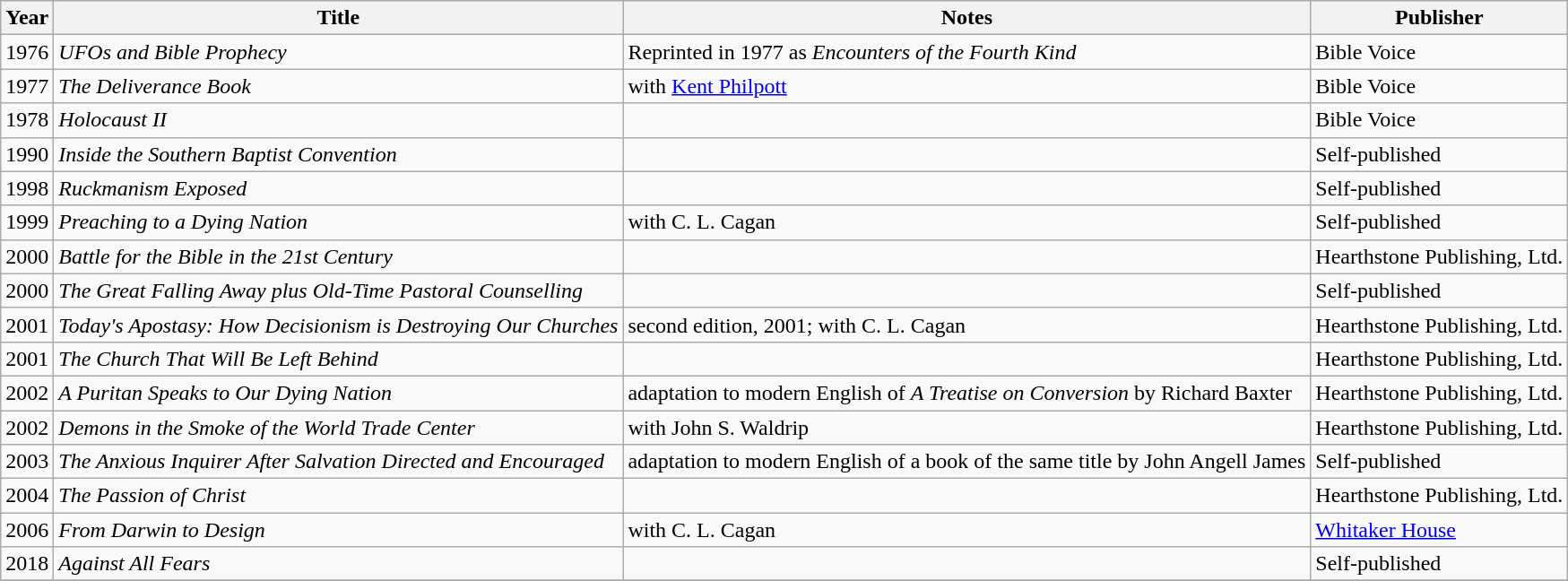<table class="wikitable">
<tr>
<th>Year</th>
<th>Title</th>
<th>Notes</th>
<th>Publisher</th>
</tr>
<tr>
<td>1976</td>
<td><em>UFOs and Bible Prophecy</em></td>
<td>Reprinted in 1977 as <em>Encounters of the Fourth Kind</em></td>
<td>Bible Voice</td>
</tr>
<tr>
<td>1977</td>
<td><em>The Deliverance Book</em></td>
<td>with <a href='#'>Kent Philpott</a></td>
<td>Bible Voice</td>
</tr>
<tr>
<td>1978</td>
<td><em>Holocaust II</em></td>
<td></td>
<td>Bible Voice</td>
</tr>
<tr>
<td>1990</td>
<td><em>Inside the Southern Baptist Convention</em></td>
<td></td>
<td>Self-published</td>
</tr>
<tr>
<td>1998</td>
<td><em>Ruckmanism Exposed</em></td>
<td></td>
<td>Self-published</td>
</tr>
<tr>
<td>1999</td>
<td><em>Preaching to a Dying Nation</em></td>
<td>with C. L. Cagan</td>
<td>Self-published</td>
</tr>
<tr>
<td>2000</td>
<td><em>Battle for the Bible in the 21st Century</em></td>
<td></td>
<td>Hearthstone Publishing, Ltd.</td>
</tr>
<tr>
<td>2000</td>
<td><em>The Great Falling Away plus Old-Time Pastoral Counselling</em></td>
<td></td>
<td>Self-published</td>
</tr>
<tr>
<td>2001</td>
<td><em>Today's Apostasy: How Decisionism is Destroying Our Churches</em></td>
<td>second edition, 2001; with C. L. Cagan</td>
<td>Hearthstone Publishing, Ltd.</td>
</tr>
<tr>
<td>2001</td>
<td><em>The Church That Will Be Left Behind</em></td>
<td></td>
<td>Hearthstone Publishing, Ltd.</td>
</tr>
<tr>
<td>2002</td>
<td><em>A Puritan Speaks to Our Dying Nation</em></td>
<td>adaptation to modern English of <em>A Treatise on Conversion</em> by Richard Baxter</td>
<td>Hearthstone Publishing, Ltd.</td>
</tr>
<tr>
<td>2002</td>
<td><em>Demons in the Smoke of the World Trade Center</em></td>
<td>with John S. Waldrip</td>
<td>Hearthstone Publishing, Ltd.</td>
</tr>
<tr>
<td>2003</td>
<td><em>The Anxious Inquirer After Salvation Directed and Encouraged</em></td>
<td>adaptation to modern English of a book of the same title by John Angell James</td>
<td>Self-published</td>
</tr>
<tr>
<td>2004</td>
<td><em>The Passion of Christ</em></td>
<td></td>
<td>Hearthstone Publishing, Ltd.</td>
</tr>
<tr>
<td>2006</td>
<td><em>From Darwin to Design</em></td>
<td>with C. L. Cagan</td>
<td><a href='#'>Whitaker House</a></td>
</tr>
<tr>
<td>2018</td>
<td><em>Against All Fears</em></td>
<td></td>
<td>Self-published</td>
</tr>
<tr>
</tr>
</table>
